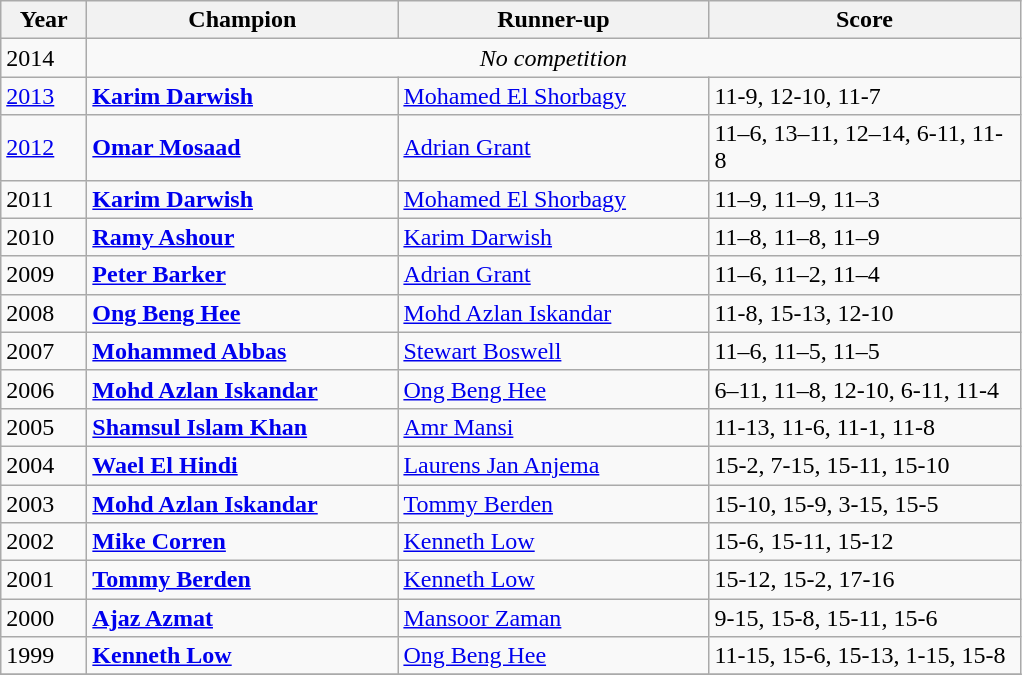<table class=wikitable>
<tr>
<th width="50">Year</th>
<th width="200">Champion</th>
<th width="200">Runner-up</th>
<th width="200">Score</th>
</tr>
<tr>
<td>2014</td>
<td rowspan=1 colspan=3 align="center"><em>No competition</em></td>
</tr>
<tr>
<td><a href='#'>2013</a></td>
<td> <strong><a href='#'>Karim Darwish</a></strong></td>
<td> <a href='#'>Mohamed El Shorbagy</a></td>
<td>11-9, 12-10, 11-7</td>
</tr>
<tr>
<td><a href='#'>2012</a></td>
<td> <strong><a href='#'>Omar Mosaad</a></strong></td>
<td> <a href='#'>Adrian Grant</a></td>
<td>11–6, 13–11, 12–14, 6-11, 11-8</td>
</tr>
<tr>
<td>2011</td>
<td> <strong><a href='#'>Karim Darwish</a></strong></td>
<td> <a href='#'>Mohamed El Shorbagy</a></td>
<td>11–9, 11–9, 11–3</td>
</tr>
<tr>
<td>2010</td>
<td> <strong><a href='#'>Ramy Ashour</a></strong></td>
<td> <a href='#'>Karim Darwish</a></td>
<td>11–8, 11–8, 11–9</td>
</tr>
<tr>
<td>2009</td>
<td> <strong><a href='#'>Peter Barker</a></strong></td>
<td> <a href='#'>Adrian Grant</a></td>
<td>11–6, 11–2, 11–4</td>
</tr>
<tr>
<td>2008</td>
<td> <strong><a href='#'>Ong Beng Hee</a></strong></td>
<td> <a href='#'>Mohd Azlan Iskandar</a></td>
<td>11-8, 15-13, 12-10</td>
</tr>
<tr>
<td>2007</td>
<td> <strong><a href='#'>Mohammed Abbas</a></strong></td>
<td> <a href='#'>Stewart Boswell</a></td>
<td>11–6, 11–5, 11–5</td>
</tr>
<tr>
<td>2006</td>
<td> <strong><a href='#'>Mohd Azlan Iskandar</a></strong></td>
<td> <a href='#'>Ong Beng Hee</a></td>
<td>6–11, 11–8, 12-10, 6-11, 11-4</td>
</tr>
<tr>
<td>2005</td>
<td> <strong><a href='#'>Shamsul Islam Khan</a></strong></td>
<td> <a href='#'>Amr Mansi</a></td>
<td>11-13, 11-6, 11-1, 11-8</td>
</tr>
<tr>
<td>2004</td>
<td> <strong><a href='#'>Wael El Hindi</a></strong></td>
<td> <a href='#'>Laurens Jan Anjema</a></td>
<td>15-2, 7-15, 15-11, 15-10</td>
</tr>
<tr>
<td>2003</td>
<td> <strong><a href='#'>Mohd Azlan Iskandar</a></strong></td>
<td> <a href='#'>Tommy Berden</a></td>
<td>15-10, 15-9, 3-15, 15-5</td>
</tr>
<tr>
<td>2002</td>
<td> <strong><a href='#'>Mike Corren</a></strong></td>
<td> <a href='#'>Kenneth Low</a></td>
<td>15-6, 15-11, 15-12</td>
</tr>
<tr>
<td>2001</td>
<td> <strong><a href='#'>Tommy Berden</a></strong></td>
<td> <a href='#'>Kenneth Low</a></td>
<td>15-12, 15-2, 17-16</td>
</tr>
<tr>
<td>2000</td>
<td> <strong><a href='#'>Ajaz Azmat</a></strong></td>
<td> <a href='#'>Mansoor Zaman</a></td>
<td>9-15, 15-8, 15-11, 15-6</td>
</tr>
<tr>
<td>1999</td>
<td> <strong><a href='#'>Kenneth Low</a></strong></td>
<td> <a href='#'>Ong Beng Hee</a></td>
<td>11-15, 15-6, 15-13, 1-15, 15-8</td>
</tr>
<tr>
</tr>
</table>
